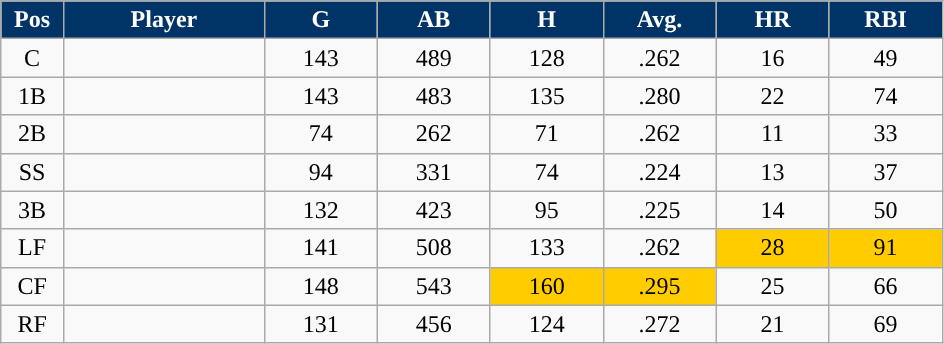<table class="wikitable sortable">
<tr>
<th style="background:#003366;color:white;" width="5%">Pos</th>
<th style="background:#003366;color:white;" width="16%">Player</th>
<th style="background:#003366;color:white;" width="9%">G</th>
<th style="background:#003366;color:white;" width="9%">AB</th>
<th style="background:#003366;color:white;" width="9%">H</th>
<th style="background:#003366;color:white;" width="9%">Avg.</th>
<th style="background:#003366;color:white;" width="9%">HR</th>
<th style="background:#003366;color:white;" width="9%">RBI</th>
</tr>
<tr align="center">
<td>C</td>
<td></td>
<td>143</td>
<td>489</td>
<td>128</td>
<td>.262</td>
<td>16</td>
<td>49</td>
</tr>
<tr align="center">
<td>1B</td>
<td></td>
<td>143</td>
<td>483</td>
<td>135</td>
<td>.280</td>
<td>22</td>
<td>74</td>
</tr>
<tr align="center">
<td>2B</td>
<td></td>
<td>74</td>
<td>262</td>
<td>71</td>
<td>.262</td>
<td>11</td>
<td>33</td>
</tr>
<tr align="center">
<td>SS</td>
<td></td>
<td>94</td>
<td>331</td>
<td>74</td>
<td>.224</td>
<td>13</td>
<td>37</td>
</tr>
<tr align="center">
<td>3B</td>
<td></td>
<td>132</td>
<td>423</td>
<td>95</td>
<td>.225</td>
<td>14</td>
<td>50</td>
</tr>
<tr align="center">
<td>LF</td>
<td></td>
<td>141</td>
<td>508</td>
<td>133</td>
<td>.262</td>
<td style="background:#fc0;">28</td>
<td style="background:#fc0;">91</td>
</tr>
<tr align="center">
<td>CF</td>
<td></td>
<td>148</td>
<td>543</td>
<td style="background:#fc0;">160</td>
<td style="background:#fc0;">.295</td>
<td>25</td>
<td>66</td>
</tr>
<tr align="center">
<td>RF</td>
<td></td>
<td>131</td>
<td>456</td>
<td>124</td>
<td>.272</td>
<td>21</td>
<td>69</td>
</tr>
</table>
